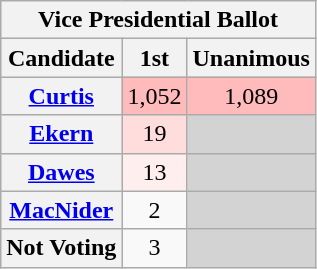<table class="wikitable sortable" style="text-align:center">
<tr>
<th colspan="3"><strong>Vice Presidential Ballot</strong></th>
</tr>
<tr>
<th>Candidate</th>
<th>1st</th>
<th>Unanimous</th>
</tr>
<tr>
<th><a href='#'>Curtis</a></th>
<td style="background:#fbb;">1,052</td>
<td style="background:#fbb;">1,089</td>
</tr>
<tr>
<th><a href='#'>Ekern</a></th>
<td style="background:#fdd;">19</td>
<td style="background:#d3d3d3"></td>
</tr>
<tr>
<th><a href='#'>Dawes</a></th>
<td style="background:#fee;">13</td>
<td style="background:#d3d3d3"></td>
</tr>
<tr>
<th><a href='#'>MacNider</a></th>
<td>2</td>
<td style="background:#d3d3d3"></td>
</tr>
<tr>
<th>Not Voting</th>
<td>3</td>
<td style="background:#d3d3d3"></td>
</tr>
</table>
